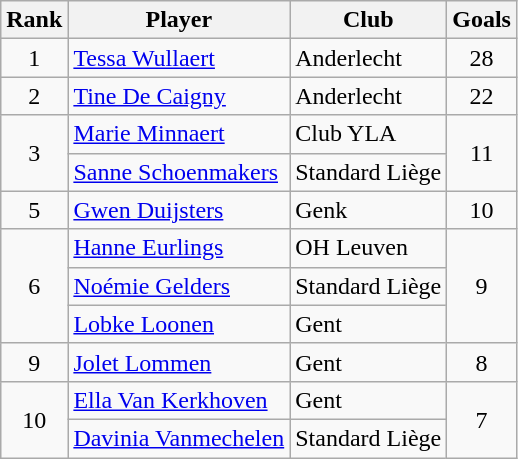<table class="wikitable" style="text-align:left">
<tr>
<th>Rank</th>
<th>Player</th>
<th>Club</th>
<th>Goals</th>
</tr>
<tr>
<td align="center">1</td>
<td> <a href='#'>Tessa Wullaert</a></td>
<td>Anderlecht</td>
<td align="center">28</td>
</tr>
<tr>
<td align="center">2</td>
<td> <a href='#'>Tine De Caigny</a></td>
<td>Anderlecht</td>
<td align="center">22</td>
</tr>
<tr>
<td align="center" rowspan=2>3</td>
<td> <a href='#'>Marie Minnaert</a></td>
<td>Club YLA</td>
<td align="center" rowspan=2>11</td>
</tr>
<tr>
<td> <a href='#'>Sanne Schoenmakers</a></td>
<td>Standard Liège</td>
</tr>
<tr>
<td align="center">5</td>
<td> <a href='#'>Gwen Duijsters</a></td>
<td>Genk</td>
<td align="center">10</td>
</tr>
<tr>
<td align="center" rowspan=3>6</td>
<td> <a href='#'>Hanne Eurlings</a></td>
<td>OH Leuven</td>
<td align="center" rowspan=3>9</td>
</tr>
<tr>
<td> <a href='#'>Noémie Gelders</a></td>
<td>Standard Liège</td>
</tr>
<tr>
<td> <a href='#'>Lobke Loonen</a></td>
<td>Gent</td>
</tr>
<tr>
<td align="center">9</td>
<td> <a href='#'>Jolet Lommen</a></td>
<td>Gent</td>
<td align="center">8</td>
</tr>
<tr>
<td align="center" rowspan=2>10</td>
<td> <a href='#'>Ella Van Kerkhoven</a></td>
<td>Gent</td>
<td align="center" rowspan=2>7</td>
</tr>
<tr>
<td> <a href='#'>Davinia Vanmechelen</a></td>
<td>Standard Liège</td>
</tr>
</table>
